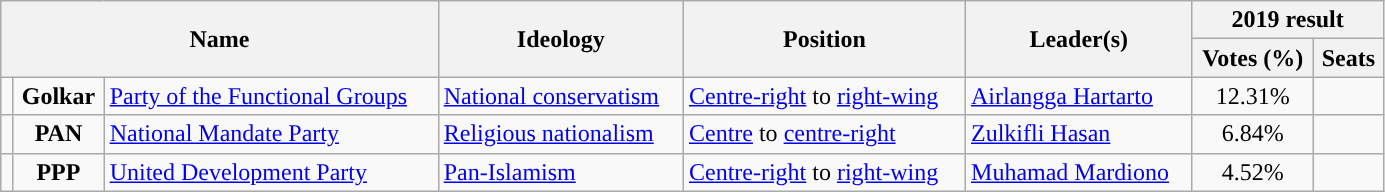<table class="wikitable" style="width:73%;">
<tr>
<th colspan="3" rowspan="2">Name</th>
<th rowspan="2">Ideology</th>
<th rowspan="2">Position</th>
<th rowspan="2">Leader(s)</th>
<th colspan="2">2019 result</th>
</tr>
<tr>
<th>Votes (%)</th>
<th>Seats</th>
</tr>
<tr>
<td style="background:"></td>
<td style="text-align:center;"><strong>Golkar</strong></td>
<td><a href='#'>Party of the Functional Groups</a><br></td>
<td><a href='#'>National conservatism</a></td>
<td><a href='#'>Centre-right</a> to <a href='#'>right-wing</a></td>
<td><a href='#'>Airlangga Hartarto</a></td>
<td style="text-align:center;">12.31%</td>
<td></td>
</tr>
<tr>
<td style="background:"></td>
<td style="text-align:center;"><strong>PAN</strong></td>
<td><a href='#'>National Mandate Party</a><br></td>
<td><a href='#'>Religious nationalism</a></td>
<td><a href='#'>Centre</a> to <a href='#'>centre-right</a></td>
<td><a href='#'>Zulkifli Hasan</a></td>
<td style="text-align:center;">6.84%</td>
<td></td>
</tr>
<tr>
<td style="background:"></td>
<td style="text-align:center;"><strong>PPP</strong></td>
<td><a href='#'>United Development Party</a><br></td>
<td><a href='#'>Pan-Islamism</a></td>
<td><a href='#'>Centre-right</a> to <a href='#'>right-wing</a></td>
<td><a href='#'>Muhamad Mardiono</a></td>
<td style="text-align:center;">4.52%</td>
<td></td>
</tr>
</table>
